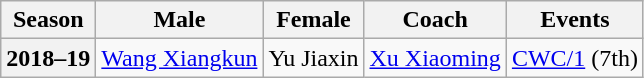<table class="wikitable">
<tr>
<th scope="col">Season</th>
<th scope="col">Male</th>
<th scope="col">Female</th>
<th scope="col">Coach</th>
<th scope="col">Events</th>
</tr>
<tr>
<th scope="row">2018–19</th>
<td><a href='#'>Wang Xiangkun</a></td>
<td>Yu Jiaxin</td>
<td><a href='#'>Xu Xiaoming</a></td>
<td><a href='#'>CWC/1</a> (7th)</td>
</tr>
</table>
